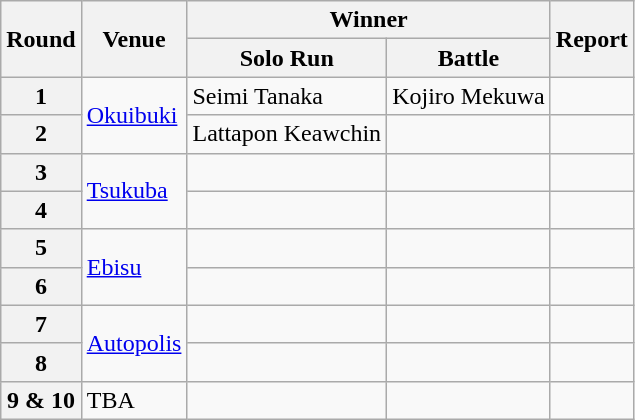<table class="wikitable">
<tr>
<th rowspan="2">Round</th>
<th rowspan="2">Venue</th>
<th colspan="2">Winner</th>
<th rowspan="2">Report</th>
</tr>
<tr>
<th>Solo Run</th>
<th>Battle</th>
</tr>
<tr>
<th>1</th>
<td rowspan="2"><a href='#'>Okuibuki</a></td>
<td>Seimi Tanaka</td>
<td>Kojiro Mekuwa</td>
<td></td>
</tr>
<tr>
<th>2</th>
<td>Lattapon Keawchin</td>
<td></td>
<td></td>
</tr>
<tr>
<th>3</th>
<td rowspan="2"><a href='#'>Tsukuba</a></td>
<td></td>
<td></td>
<td></td>
</tr>
<tr>
<th>4</th>
<td></td>
<td></td>
<td></td>
</tr>
<tr>
<th>5</th>
<td rowspan="2"><a href='#'>Ebisu</a></td>
<td></td>
<td></td>
<td></td>
</tr>
<tr>
<th>6</th>
<td></td>
<td></td>
<td></td>
</tr>
<tr>
<th>7</th>
<td rowspan="2"><a href='#'>Autopolis</a></td>
<td></td>
<td></td>
<td></td>
</tr>
<tr>
<th>8</th>
<td></td>
<td></td>
<td></td>
</tr>
<tr>
<th>9 & 10</th>
<td>TBA</td>
<td></td>
<td></td>
<td></td>
</tr>
</table>
